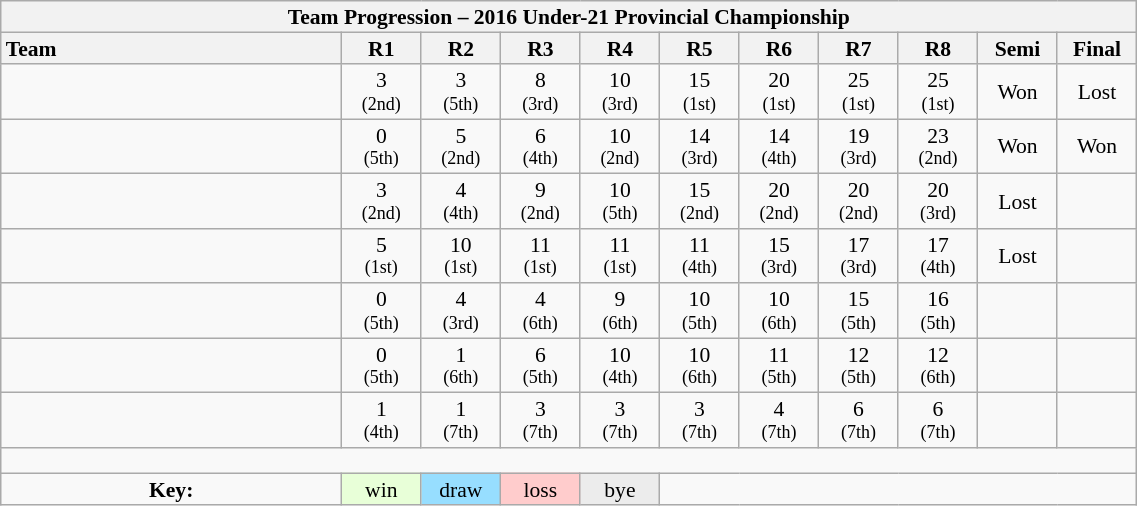<table class="wikitable collapsible" style="text-align:center; line-height:100%; font-size:90%; width:60%; ">
<tr>
<th colspan=100%>Team Progression – 2016 Under-21 Provincial Championship</th>
</tr>
<tr>
<th style="text-align:left; width:30%;">Team</th>
<th style="width:7%;">R1</th>
<th style="width:7%;">R2</th>
<th style="width:7%;">R3</th>
<th style="width:7%;">R4</th>
<th style="width:7%;">R5</th>
<th style="width:7%;">R6</th>
<th style="width:7%;">R7</th>
<th style="width:7%;">R8</th>
<th style="width:7%;">Semi</th>
<th style="width:7%;">Final</th>
</tr>
<tr>
<td align=left></td>
<td>3 <br> <small>(2nd)</small></td>
<td>3 <br> <small>(5th)</small></td>
<td>8 <br> <small>(3rd)</small></td>
<td>10 <br> <small>(3rd)</small></td>
<td>15 <br> <small>(1st)</small></td>
<td>20 <br> <small>(1st)</small></td>
<td>25 <br> <small>(1st)</small></td>
<td>25 <br> <small>(1st)</small></td>
<td>Won</td>
<td>Lost</td>
</tr>
<tr>
<td align=left></td>
<td>0 <br> <small>(5th)</small></td>
<td>5 <br> <small>(2nd)</small></td>
<td>6 <br> <small>(4th)</small></td>
<td>10 <br> <small>(2nd)</small></td>
<td>14 <br> <small>(3rd)</small></td>
<td>14 <br> <small>(4th)</small></td>
<td>19 <br> <small>(3rd)</small></td>
<td>23 <br> <small>(2nd)</small></td>
<td>Won</td>
<td>Won</td>
</tr>
<tr>
<td align=left></td>
<td>3 <br> <small>(2nd)</small></td>
<td>4 <br> <small>(4th)</small></td>
<td>9 <br> <small>(2nd)</small></td>
<td>10 <br> <small>(5th)</small></td>
<td>15 <br> <small>(2nd)</small></td>
<td>20 <br> <small>(2nd)</small></td>
<td>20 <br> <small>(2nd)</small></td>
<td>20 <br> <small>(3rd)</small></td>
<td>Lost</td>
<td> </td>
</tr>
<tr>
<td align=left></td>
<td>5 <br> <small>(1st)</small></td>
<td>10 <br> <small>(1st)</small></td>
<td>11 <br> <small>(1st)</small></td>
<td>11 <br> <small>(1st)</small></td>
<td>11 <br> <small>(4th)</small></td>
<td>15 <br> <small>(3rd)</small></td>
<td>17 <br> <small>(3rd)</small></td>
<td>17 <br> <small>(4th)</small></td>
<td>Lost</td>
<td> </td>
</tr>
<tr>
<td align=left></td>
<td>0 <br> <small>(5th)</small></td>
<td>4 <br> <small>(3rd)</small></td>
<td>4 <br> <small>(6th)</small></td>
<td>9 <br> <small>(6th)</small></td>
<td>10 <br> <small>(5th)</small></td>
<td>10 <br> <small>(6th)</small></td>
<td>15 <br> <small>(5th)</small></td>
<td>16 <br> <small>(5th)</small></td>
<td> </td>
<td> </td>
</tr>
<tr>
<td align=left></td>
<td>0 <br> <small>(5th)</small></td>
<td>1 <br> <small>(6th)</small></td>
<td>6 <br> <small>(5th)</small></td>
<td>10 <br> <small>(4th)</small></td>
<td>10 <br> <small>(6th)</small></td>
<td>11 <br> <small>(5th)</small></td>
<td>12 <br> <small>(5th)</small></td>
<td>12 <br> <small>(6th)</small></td>
<td> </td>
<td> </td>
</tr>
<tr>
<td align=left></td>
<td>1 <br> <small>(4th)</small></td>
<td>1 <br> <small>(7th)</small></td>
<td>3 <br> <small>(7th)</small></td>
<td>3 <br> <small>(7th)</small></td>
<td>3 <br> <small>(7th)</small></td>
<td>4 <br> <small>(7th)</small></td>
<td>6 <br> <small>(7th)</small></td>
<td>6 <br> <small>(7th)</small></td>
<td> </td>
<td> </td>
</tr>
<tr>
<td colspan=100% style="height:10px"></td>
</tr>
<tr>
<td><strong>Key:</strong></td>
<td style="background:#E8FFD8;">win</td>
<td style="background:#97DEFF;">draw</td>
<td style="background:#FFCCCC;">loss</td>
<td style="background:#ECECEC;">bye</td>
<td colspan=100%></td>
</tr>
</table>
